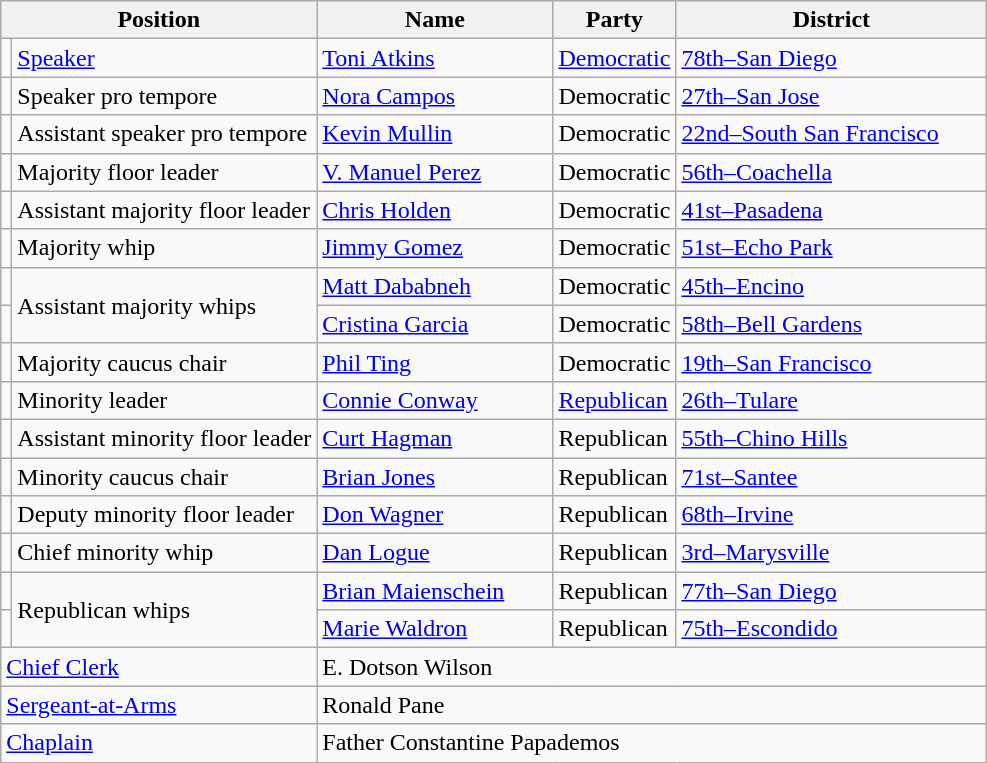<table class="wikitable" style="font-size:100%">
<tr>
<th scope="col" colspan="2" width="200">Position</th>
<th scope="col" width="150">Name</th>
<th scope="col" width="70">Party</th>
<th scope="col" width="200">District</th>
</tr>
<tr>
<td></td>
<td><a href='#'>Speaker</a></td>
<td><a href='#'>Toni Atkins</a></td>
<td><a href='#'>Democratic</a></td>
<td><a href='#'>78th–San Diego</a></td>
</tr>
<tr>
<td></td>
<td>Speaker pro tempore</td>
<td><a href='#'>Nora Campos</a></td>
<td>Democratic</td>
<td><a href='#'>27th–San Jose</a></td>
</tr>
<tr>
<td></td>
<td>Assistant speaker pro tempore</td>
<td><a href='#'>Kevin Mullin</a></td>
<td>Democratic</td>
<td><a href='#'>22nd–South San Francisco</a></td>
</tr>
<tr>
<td></td>
<td>Majority floor leader</td>
<td><a href='#'>V. Manuel Perez</a></td>
<td>Democratic</td>
<td><a href='#'>56th–Coachella</a></td>
</tr>
<tr>
<td></td>
<td>Assistant majority floor leader</td>
<td><a href='#'>Chris Holden</a></td>
<td>Democratic</td>
<td><a href='#'>41st–Pasadena</a></td>
</tr>
<tr>
<td></td>
<td>Majority whip</td>
<td><a href='#'>Jimmy Gomez</a></td>
<td>Democratic</td>
<td><a href='#'>51st–Echo Park</a></td>
</tr>
<tr>
<td></td>
<td rowspan="2">Assistant majority whips</td>
<td><a href='#'>Matt Dababneh</a></td>
<td>Democratic</td>
<td><a href='#'>45th–Encino</a></td>
</tr>
<tr>
<td></td>
<td><a href='#'>Cristina Garcia</a></td>
<td>Democratic</td>
<td><a href='#'>58th–Bell Gardens</a></td>
</tr>
<tr>
<td></td>
<td>Majority caucus chair</td>
<td><a href='#'>Phil Ting</a></td>
<td>Democratic</td>
<td><a href='#'>19th–San Francisco</a></td>
</tr>
<tr>
<td></td>
<td>Minority leader</td>
<td><a href='#'>Connie Conway</a></td>
<td><a href='#'>Republican</a></td>
<td><a href='#'>26th–Tulare</a></td>
</tr>
<tr>
<td></td>
<td>Assistant minority floor leader</td>
<td><a href='#'>Curt Hagman</a></td>
<td>Republican</td>
<td><a href='#'>55th–Chino Hills</a></td>
</tr>
<tr>
<td></td>
<td>Minority caucus chair</td>
<td><a href='#'>Brian Jones</a></td>
<td>Republican</td>
<td><a href='#'>71st–Santee</a></td>
</tr>
<tr>
<td></td>
<td>Deputy minority floor leader</td>
<td><a href='#'>Don Wagner</a></td>
<td>Republican</td>
<td><a href='#'>68th–Irvine</a></td>
</tr>
<tr>
<td></td>
<td>Chief minority whip</td>
<td><a href='#'>Dan Logue</a></td>
<td>Republican</td>
<td><a href='#'>3rd–Marysville</a></td>
</tr>
<tr>
<td></td>
<td rowspan="2">Republican whips</td>
<td><a href='#'>Brian Maienschein</a></td>
<td>Republican</td>
<td><a href='#'>77th–San Diego</a></td>
</tr>
<tr>
<td></td>
<td><a href='#'>Marie Waldron</a></td>
<td>Republican</td>
<td><a href='#'>75th–Escondido</a></td>
</tr>
<tr>
<td scope="row" colspan="2"><a href='#'>Chief Clerk</a></td>
<td colspan="3">E. Dotson Wilson</td>
</tr>
<tr>
<td scope="row" colspan="2"><a href='#'>Sergeant-at-Arms</a></td>
<td colspan="3">Ronald Pane</td>
</tr>
<tr>
<td scope="row" colspan="2"><a href='#'>Chaplain</a></td>
<td colspan="3">Father Constantine Papademos</td>
</tr>
</table>
